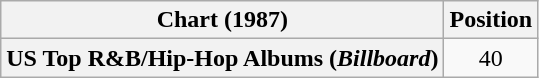<table class="wikitable plainrowheaders" style="text-align:center">
<tr>
<th scope="col">Chart (1987)</th>
<th scope="col">Position</th>
</tr>
<tr>
<th scope="row">US Top R&B/Hip-Hop Albums (<em>Billboard</em>)</th>
<td>40</td>
</tr>
</table>
